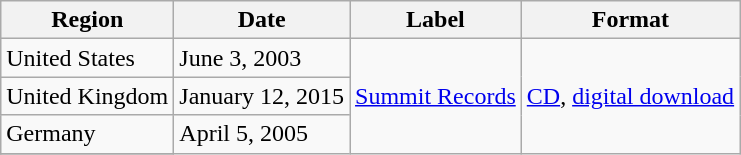<table class="wikitable">
<tr>
<th>Region</th>
<th>Date</th>
<th>Label</th>
<th>Format</th>
</tr>
<tr>
<td>United States</td>
<td rowspan=>June 3, 2003</td>
<td rowspan="4"><a href='#'>Summit Records</a></td>
<td rowspan="4"><a href='#'>CD</a>, <a href='#'>digital download</a></td>
</tr>
<tr>
<td>United Kingdom</td>
<td rowspan=>January 12, 2015</td>
</tr>
<tr>
<td>Germany</td>
<td rowspan="2">April 5, 2005</td>
</tr>
<tr>
</tr>
</table>
